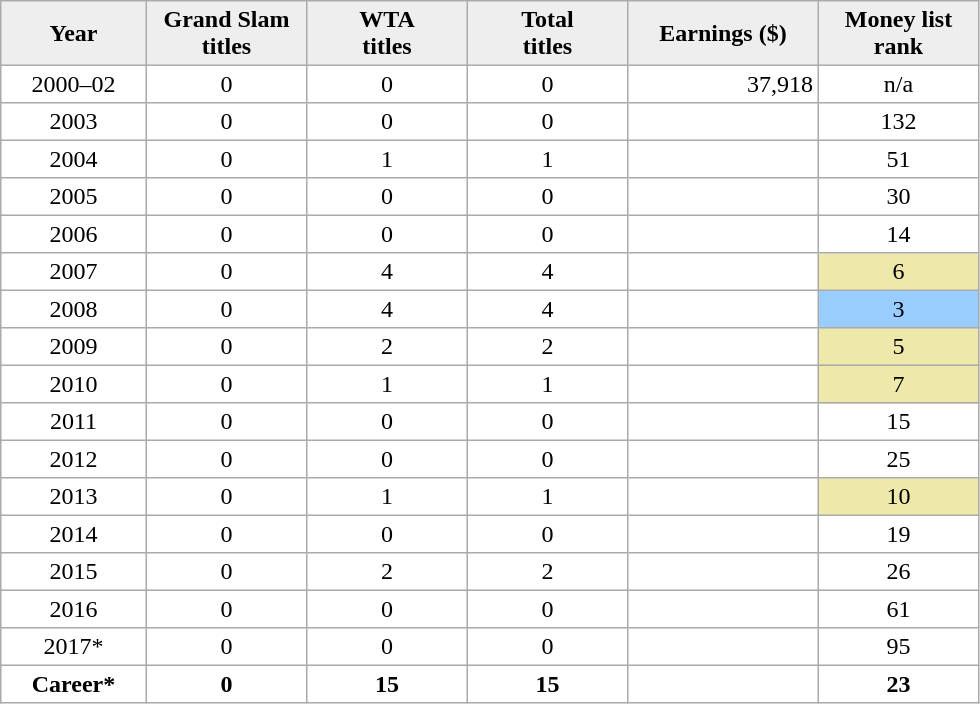<table cellpadding=3 cellspacing=0 border=1 style=border:#aaa;solid:1px;border-collapse:collapse;text-align:center;>
<tr style=background:#eee;font-weight:bold>
<td width="90">Year</td>
<td width="100">Grand Slam <br>titles</td>
<td width="100">WTA <br>titles</td>
<td width="100">Total <br>titles</td>
<td width="120">Earnings ($)</td>
<td width="100">Money list rank</td>
</tr>
<tr>
<td>2000–02</td>
<td>0</td>
<td>0</td>
<td>0</td>
<td align=right>37,918</td>
<td>n/a</td>
</tr>
<tr>
<td>2003</td>
<td>0</td>
<td>0</td>
<td>0</td>
<td align=right></td>
<td>132</td>
</tr>
<tr>
<td>2004</td>
<td>0</td>
<td>1</td>
<td>1</td>
<td align=right></td>
<td>51</td>
</tr>
<tr>
<td>2005</td>
<td>0</td>
<td>0</td>
<td>0</td>
<td align=right></td>
<td>30</td>
</tr>
<tr>
<td>2006</td>
<td>0</td>
<td>0</td>
<td>0</td>
<td align=right></td>
<td>14</td>
</tr>
<tr>
<td>2007</td>
<td>0</td>
<td>4</td>
<td>4</td>
<td align=right></td>
<td bgcolor=#eee8aa>6</td>
</tr>
<tr>
<td>2008</td>
<td>0</td>
<td>4</td>
<td>4</td>
<td align=right></td>
<td bgcolor=#99ccff>3</td>
</tr>
<tr>
<td>2009</td>
<td>0</td>
<td>2</td>
<td>2</td>
<td align=right></td>
<td bgcolor=#eee8aa>5</td>
</tr>
<tr>
<td>2010</td>
<td>0</td>
<td>1</td>
<td>1</td>
<td align=right></td>
<td bgcolor=#eee8aa>7</td>
</tr>
<tr>
<td>2011</td>
<td>0</td>
<td>0</td>
<td>0</td>
<td align=right></td>
<td>15</td>
</tr>
<tr>
<td>2012</td>
<td>0</td>
<td>0</td>
<td>0</td>
<td align=right></td>
<td>25</td>
</tr>
<tr>
<td>2013</td>
<td>0</td>
<td>1</td>
<td>1</td>
<td align=right></td>
<td bgcolor=#eee8aa>10</td>
</tr>
<tr>
<td>2014</td>
<td>0</td>
<td>0</td>
<td>0</td>
<td align=right></td>
<td>19</td>
</tr>
<tr>
<td>2015</td>
<td>0</td>
<td>2</td>
<td>2</td>
<td align=right></td>
<td>26</td>
</tr>
<tr>
<td>2016</td>
<td>0</td>
<td>0</td>
<td>0</td>
<td align=right></td>
<td>61</td>
</tr>
<tr>
<td>2017*</td>
<td>0</td>
<td>0</td>
<td>0</td>
<td align=right></td>
<td>95</td>
</tr>
<tr>
<th>Career*</th>
<th>0</th>
<th>15</th>
<th>15</th>
<th align=right></th>
<th>23</th>
</tr>
</table>
